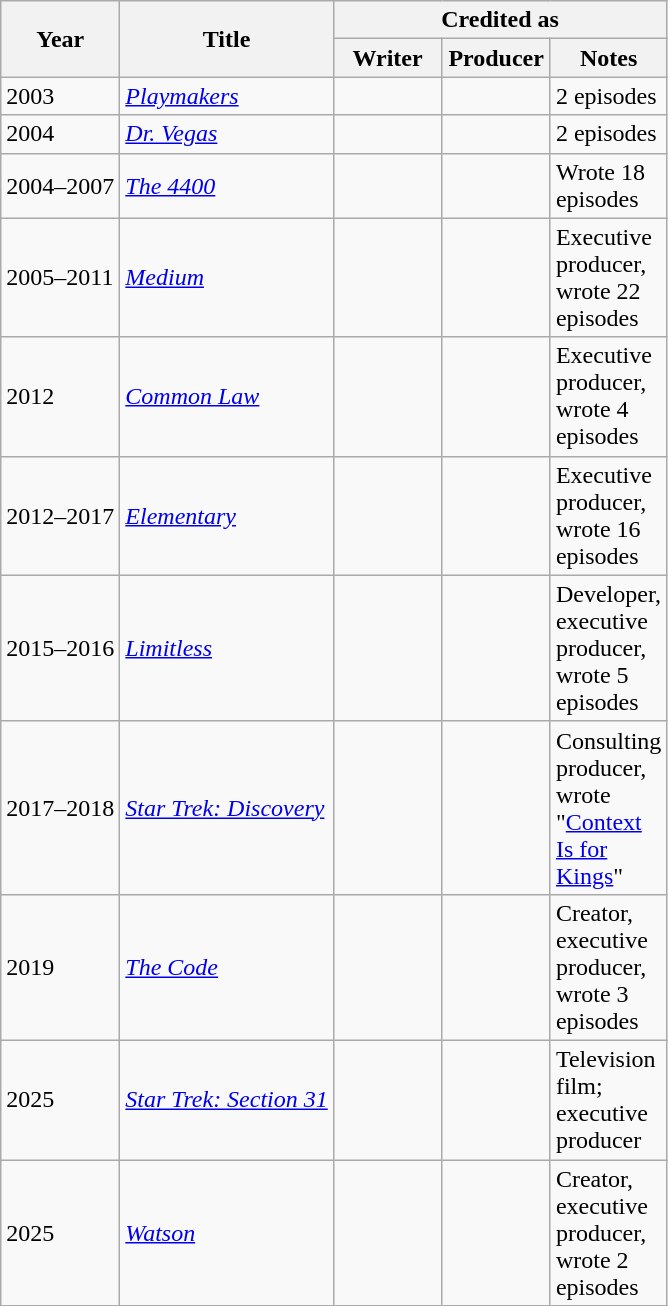<table class="wikitable">
<tr>
<th rowspan="2">Year</th>
<th rowspan="2">Title</th>
<th colspan="4">Credited as</th>
</tr>
<tr>
<th style="width:65px;">Writer</th>
<th style="width:65px;">Producer</th>
<th style="width:65px;">Notes</th>
</tr>
<tr>
<td>2003</td>
<td><em><a href='#'>Playmakers</a></em></td>
<td></td>
<td></td>
<td>2 episodes</td>
</tr>
<tr>
<td>2004</td>
<td><em><a href='#'>Dr. Vegas</a></em></td>
<td></td>
<td></td>
<td>2 episodes</td>
</tr>
<tr>
<td>2004–2007</td>
<td><em><a href='#'>The 4400</a></em></td>
<td></td>
<td></td>
<td>Wrote 18 episodes</td>
</tr>
<tr>
<td>2005–2011</td>
<td><em><a href='#'>Medium</a></em></td>
<td></td>
<td></td>
<td>Executive producer, wrote 22 episodes</td>
</tr>
<tr>
<td>2012</td>
<td><em><a href='#'>Common Law</a></em></td>
<td></td>
<td></td>
<td>Executive producer, wrote 4 episodes</td>
</tr>
<tr>
<td>2012–2017</td>
<td><em><a href='#'>Elementary</a></em></td>
<td></td>
<td></td>
<td>Executive producer, wrote 16 episodes</td>
</tr>
<tr>
<td>2015–2016</td>
<td><em><a href='#'>Limitless</a></em></td>
<td></td>
<td></td>
<td>Developer, executive producer, wrote 5 episodes</td>
</tr>
<tr>
<td>2017–2018</td>
<td><em><a href='#'>Star Trek: Discovery</a></em></td>
<td></td>
<td></td>
<td>Consulting producer, wrote "<a href='#'>Context Is for Kings</a>"</td>
</tr>
<tr>
<td>2019</td>
<td><em><a href='#'>The Code</a></em></td>
<td></td>
<td></td>
<td>Creator, executive producer, wrote 3 episodes</td>
</tr>
<tr>
<td>2025</td>
<td><em><a href='#'>Star Trek: Section 31</a></em></td>
<td></td>
<td></td>
<td>Television film; executive producer</td>
</tr>
<tr>
<td>2025</td>
<td><em><a href='#'>Watson</a></em></td>
<td></td>
<td></td>
<td>Creator, executive producer, wrote 2 episodes</td>
</tr>
</table>
